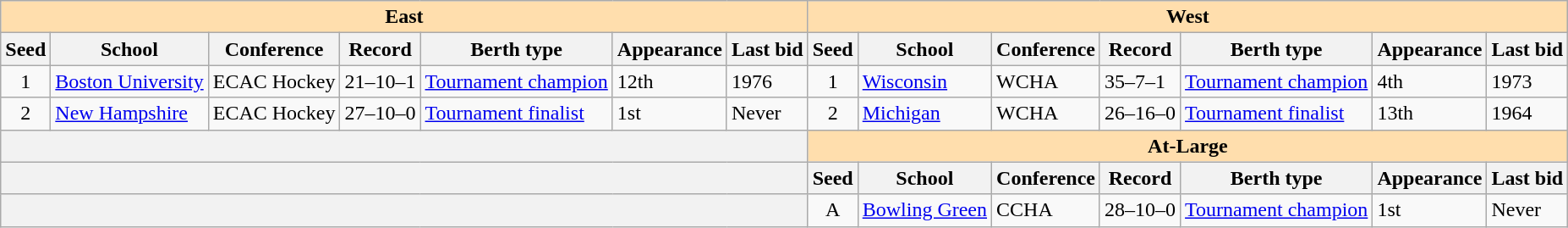<table class="wikitable">
<tr>
<th colspan="7" style="background:#ffdead;">East</th>
<th colspan="7" style="background:#ffdead;">West</th>
</tr>
<tr>
<th>Seed</th>
<th>School</th>
<th>Conference</th>
<th>Record</th>
<th>Berth type</th>
<th>Appearance</th>
<th>Last bid</th>
<th>Seed</th>
<th>School</th>
<th>Conference</th>
<th>Record</th>
<th>Berth type</th>
<th>Appearance</th>
<th>Last bid</th>
</tr>
<tr>
<td align=center>1</td>
<td><a href='#'>Boston University</a></td>
<td>ECAC Hockey</td>
<td>21–10–1</td>
<td><a href='#'>Tournament champion</a></td>
<td>12th</td>
<td>1976</td>
<td align=center>1</td>
<td><a href='#'>Wisconsin</a></td>
<td>WCHA</td>
<td>35–7–1</td>
<td><a href='#'>Tournament champion</a></td>
<td>4th</td>
<td>1973</td>
</tr>
<tr>
<td align=center>2</td>
<td><a href='#'>New Hampshire</a></td>
<td>ECAC Hockey</td>
<td>27–10–0</td>
<td><a href='#'>Tournament finalist</a></td>
<td>1st</td>
<td>Never</td>
<td align=center>2</td>
<td><a href='#'>Michigan</a></td>
<td>WCHA</td>
<td>26–16–0</td>
<td><a href='#'>Tournament finalist</a></td>
<td>13th</td>
<td>1964</td>
</tr>
<tr>
<th colspan="7"></th>
<th colspan="7" style="background:#ffdead;">At-Large</th>
</tr>
<tr>
<th colspan="7"></th>
<th>Seed</th>
<th>School</th>
<th>Conference</th>
<th>Record</th>
<th>Berth type</th>
<th>Appearance</th>
<th>Last bid</th>
</tr>
<tr>
<th colspan="7"></th>
<td align=center>A</td>
<td><a href='#'>Bowling Green</a></td>
<td>CCHA</td>
<td>28–10–0</td>
<td><a href='#'>Tournament champion</a></td>
<td>1st</td>
<td>Never</td>
</tr>
</table>
